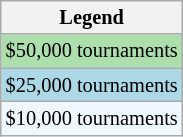<table class="wikitable" style="font-size:85%;">
<tr>
<th>Legend</th>
</tr>
<tr style="background:#addfad;">
<td>$50,000 tournaments</td>
</tr>
<tr style="background:lightblue;">
<td>$25,000 tournaments</td>
</tr>
<tr style="background:#f0f8ff;">
<td>$10,000 tournaments</td>
</tr>
</table>
